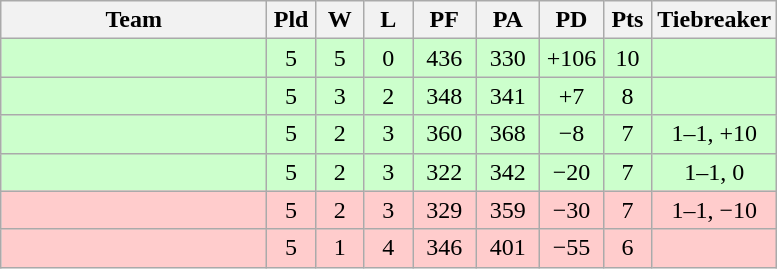<table class="wikitable" style="text-align:center;">
<tr>
<th width=170>Team</th>
<th width=25>Pld</th>
<th width=25>W</th>
<th width=25>L</th>
<th width=35>PF</th>
<th width=35>PA</th>
<th width=35>PD</th>
<th width=25>Pts</th>
<th width=50>Tiebreaker</th>
</tr>
<tr bgcolor=ccffcc>
<td align="left"></td>
<td>5</td>
<td>5</td>
<td>0</td>
<td>436</td>
<td>330</td>
<td>+106</td>
<td>10</td>
<td></td>
</tr>
<tr bgcolor=ccffcc>
<td align="left"></td>
<td>5</td>
<td>3</td>
<td>2</td>
<td>348</td>
<td>341</td>
<td>+7</td>
<td>8</td>
<td></td>
</tr>
<tr bgcolor=ccffcc>
<td align="left"></td>
<td>5</td>
<td>2</td>
<td>3</td>
<td>360</td>
<td>368</td>
<td>−8</td>
<td>7</td>
<td>1–1, +10</td>
</tr>
<tr bgcolor=ccffcc>
<td align="left"></td>
<td>5</td>
<td>2</td>
<td>3</td>
<td>322</td>
<td>342</td>
<td>−20</td>
<td>7</td>
<td>1–1, 0</td>
</tr>
<tr bgcolor=ffcccc>
<td align="left"></td>
<td>5</td>
<td>2</td>
<td>3</td>
<td>329</td>
<td>359</td>
<td>−30</td>
<td>7</td>
<td>1–1, −10</td>
</tr>
<tr bgcolor=ffcccc>
<td align="left"></td>
<td>5</td>
<td>1</td>
<td>4</td>
<td>346</td>
<td>401</td>
<td>−55</td>
<td>6</td>
<td></td>
</tr>
</table>
